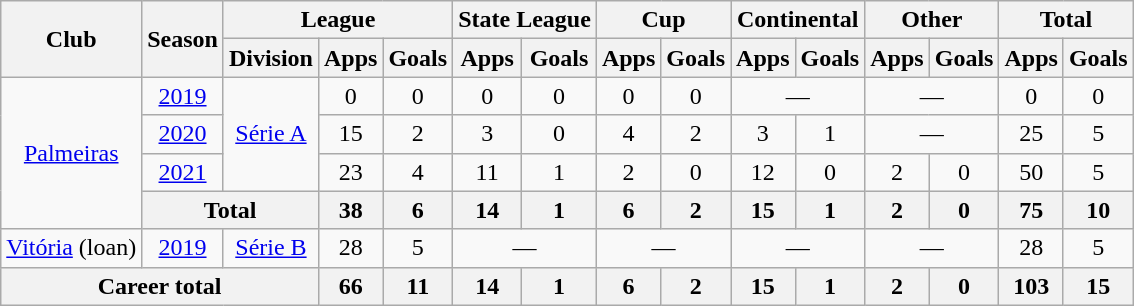<table class="wikitable" style="text-align: center">
<tr>
<th rowspan="2">Club</th>
<th rowspan="2">Season</th>
<th colspan="3">League</th>
<th colspan="2">State League</th>
<th colspan="2">Cup</th>
<th colspan="2">Continental</th>
<th colspan="2">Other</th>
<th colspan="2">Total</th>
</tr>
<tr>
<th>Division</th>
<th>Apps</th>
<th>Goals</th>
<th>Apps</th>
<th>Goals</th>
<th>Apps</th>
<th>Goals</th>
<th>Apps</th>
<th>Goals</th>
<th>Apps</th>
<th>Goals</th>
<th>Apps</th>
<th>Goals</th>
</tr>
<tr>
<td rowspan="4"><a href='#'>Palmeiras</a></td>
<td><a href='#'>2019</a></td>
<td rowspan="3"><a href='#'>Série A</a></td>
<td>0</td>
<td>0</td>
<td>0</td>
<td>0</td>
<td>0</td>
<td>0</td>
<td colspan="2">—</td>
<td colspan="2">—</td>
<td>0</td>
<td>0</td>
</tr>
<tr>
<td><a href='#'>2020</a></td>
<td>15</td>
<td>2</td>
<td>3</td>
<td>0</td>
<td>4</td>
<td>2</td>
<td>3</td>
<td>1</td>
<td colspan="2">—</td>
<td>25</td>
<td>5</td>
</tr>
<tr>
<td><a href='#'>2021</a></td>
<td>23</td>
<td>4</td>
<td>11</td>
<td>1</td>
<td>2</td>
<td>0</td>
<td>12</td>
<td>0</td>
<td>2</td>
<td>0</td>
<td>50</td>
<td>5</td>
</tr>
<tr>
<th colspan="2">Total</th>
<th>38</th>
<th>6</th>
<th>14</th>
<th>1</th>
<th>6</th>
<th>2</th>
<th>15</th>
<th>1</th>
<th>2</th>
<th>0</th>
<th>75</th>
<th>10</th>
</tr>
<tr>
<td><a href='#'>Vitória</a> (loan)</td>
<td><a href='#'>2019</a></td>
<td><a href='#'>Série B</a></td>
<td>28</td>
<td>5</td>
<td colspan="2">—</td>
<td colspan="2">—</td>
<td colspan="2">—</td>
<td colspan="2">—</td>
<td>28</td>
<td>5</td>
</tr>
<tr>
<th colspan="3"><strong>Career total</strong></th>
<th>66</th>
<th>11</th>
<th>14</th>
<th>1</th>
<th>6</th>
<th>2</th>
<th>15</th>
<th>1</th>
<th>2</th>
<th>0</th>
<th>103</th>
<th>15</th>
</tr>
</table>
